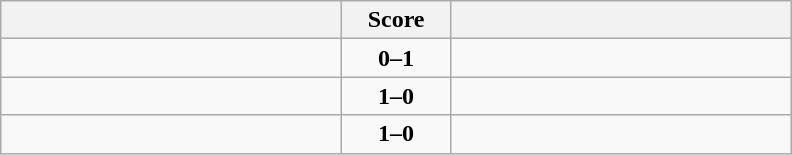<table class="wikitable" style="text-align: center;">
<tr>
<th align="right" width="220"></th>
<th width="65">Score</th>
<th align="left" width="220"></th>
</tr>
<tr>
<td align=right></td>
<td align=center><strong>0–1</strong></td>
<td align=left><strong></strong></td>
</tr>
<tr>
<td align=right><strong></strong></td>
<td align=center><strong>1–0</strong></td>
<td align=left></td>
</tr>
<tr>
<td align=right><strong></strong></td>
<td align=center><strong>1–0</strong></td>
<td align=left></td>
</tr>
</table>
